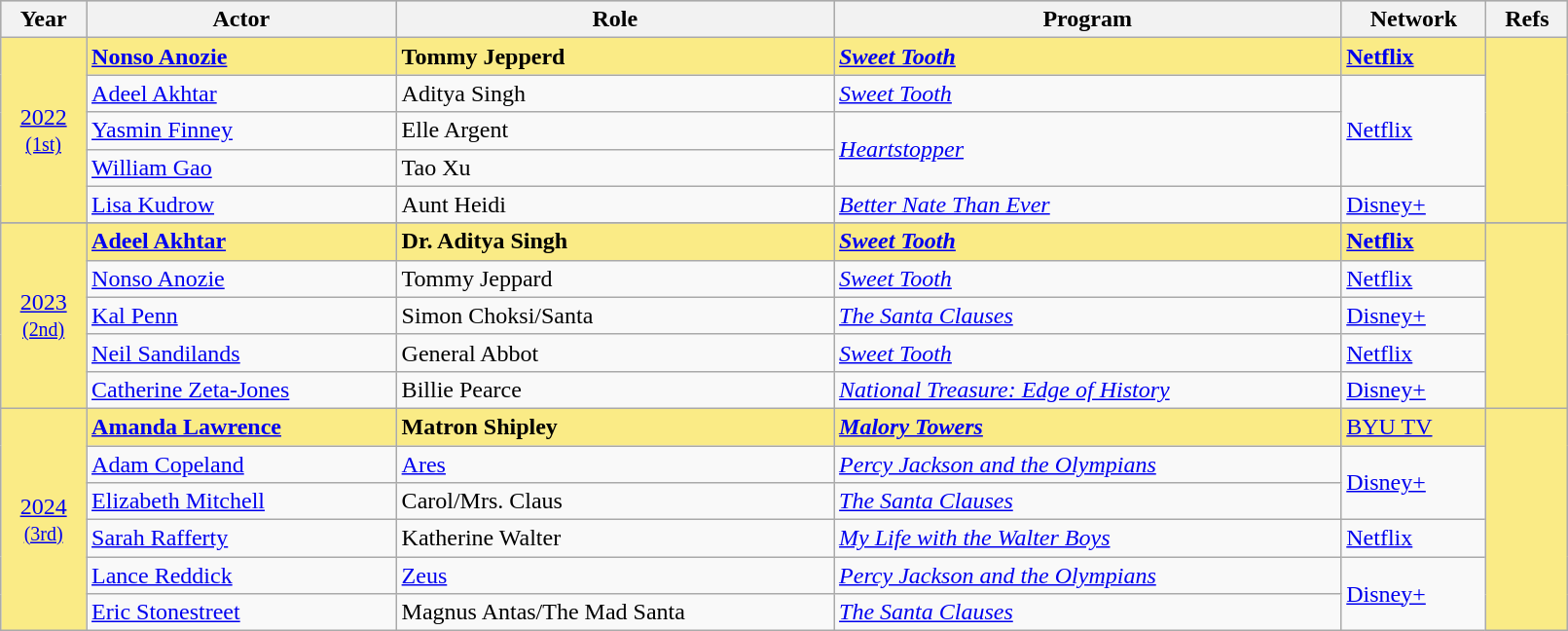<table class="wikitable"  width="85%">
<tr bgcolor="#bebebe">
<th>Year</th>
<th>Actor</th>
<th>Role</th>
<th>Program</th>
<th>Network</th>
<th>Refs</th>
</tr>
<tr style="background:#FAEB86">
<td rowspan=5 style="text-align:center"><a href='#'>2022</a><br><small><a href='#'>(1st)</a></small></td>
<td><strong><a href='#'>Nonso Anozie</a></strong></td>
<td><strong>Tommy Jepperd</strong></td>
<td><strong><em><a href='#'>Sweet Tooth</a></em></strong></td>
<td><strong><a href='#'>Netflix</a></strong></td>
<td rowspan=5 style="text-align:center"></td>
</tr>
<tr>
<td><a href='#'>Adeel Akhtar</a></td>
<td>Aditya Singh</td>
<td><em><a href='#'>Sweet Tooth</a></em></td>
<td rowspan=3><a href='#'>Netflix</a></td>
</tr>
<tr>
<td><a href='#'>Yasmin Finney</a></td>
<td>Elle Argent</td>
<td rowspan=2><em><a href='#'>Heartstopper</a></em></td>
</tr>
<tr>
<td><a href='#'>William Gao</a></td>
<td>Tao Xu</td>
</tr>
<tr>
<td><a href='#'>Lisa Kudrow</a></td>
<td>Aunt Heidi</td>
<td><em><a href='#'>Better Nate Than Ever</a></em></td>
<td><a href='#'>Disney+</a></td>
</tr>
<tr>
</tr>
<tr style="background:#FAEB86">
<td rowspan=5 style="text-align:center"><a href='#'>2023</a><br><small><a href='#'>(2nd)</a></small></td>
<td><strong><a href='#'>Adeel Akhtar</a></strong></td>
<td><strong>Dr. Aditya Singh</strong></td>
<td><strong><em><a href='#'>Sweet Tooth</a></em></strong></td>
<td><strong><a href='#'>Netflix</a></strong></td>
<td rowspan=5 style="text-align:center"></td>
</tr>
<tr>
<td><a href='#'>Nonso Anozie</a></td>
<td>Tommy Jeppard</td>
<td><em><a href='#'>Sweet Tooth</a></em></td>
<td><a href='#'>Netflix</a></td>
</tr>
<tr>
<td><a href='#'>Kal Penn</a></td>
<td>Simon Choksi/Santa</td>
<td><em><a href='#'>The Santa Clauses</a></em></td>
<td><a href='#'>Disney+</a></td>
</tr>
<tr>
<td><a href='#'>Neil Sandilands</a></td>
<td>General Abbot</td>
<td><em><a href='#'>Sweet Tooth</a></em></td>
<td><a href='#'>Netflix</a></td>
</tr>
<tr>
<td><a href='#'>Catherine Zeta-Jones</a></td>
<td>Billie Pearce</td>
<td><em><a href='#'>National Treasure: Edge of History</a></em></td>
<td><a href='#'>Disney+</a></td>
</tr>
<tr style="background:#FAEB86">
<td rowspan=7 style="text-align:center"><a href='#'>2024</a><br><small><a href='#'>(3rd)</a></small></td>
<td><strong><a href='#'>Amanda Lawrence</a></strong></td>
<td><strong>Matron Shipley </strong></td>
<td><strong><em><a href='#'>Malory Towers</a></em></strong></td>
<td><a href='#'>BYU TV</a></td>
<td rowspan=7 style="text-align:center"></td>
</tr>
<tr>
<td><a href='#'>Adam Copeland</a></td>
<td><a href='#'>Ares</a></td>
<td><em><a href='#'>Percy Jackson and the Olympians</a></em></td>
<td rowspan=2><a href='#'>Disney+</a></td>
</tr>
<tr>
<td><a href='#'>Elizabeth Mitchell</a></td>
<td>Carol/Mrs. Claus</td>
<td><em><a href='#'>The Santa Clauses</a></em></td>
</tr>
<tr>
<td><a href='#'>Sarah Rafferty</a></td>
<td>Katherine Walter</td>
<td><em><a href='#'>My Life with the Walter Boys</a></em></td>
<td><a href='#'>Netflix</a></td>
</tr>
<tr>
<td><a href='#'>Lance Reddick</a></td>
<td><a href='#'>Zeus</a></td>
<td><em><a href='#'>Percy Jackson and the Olympians</a></em></td>
<td rowspan=2><a href='#'>Disney+</a></td>
</tr>
<tr>
<td><a href='#'>Eric Stonestreet</a></td>
<td>Magnus Antas/The Mad Santa</td>
<td><em><a href='#'>The Santa Clauses</a></em></td>
</tr>
</table>
